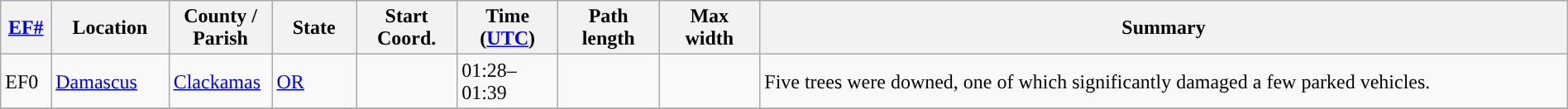<table class="wikitable sortable" style="width:100%;">
<tr>
<th scope="col"  style="width:3%; text-align:center;"><a href='#'>EF#</a></th>
<th scope="col"  style="width:7%; text-align:center;" class="unsortable">Location</th>
<th scope="col"  style="width:6%; text-align:center;" class="unsortable">County / Parish</th>
<th scope="col"  style="width:5%; text-align:center;">State</th>
<th scope="col"  style="width:6%; text-align:center;">Start Coord.</th>
<th scope="col"  style="width:6%; text-align:center;">Time (<a href='#'>UTC</a>)</th>
<th scope="col"  style="width:6%; text-align:center;">Path length</th>
<th scope="col"  style="width:6%; text-align:center;">Max width</th>
<th scope="col" class="unsortable" style="width:48%; text-align:center;">Summary</th>
</tr>
<tr>
<td>EF0</td>
<td><a href='#'>Damascus</a></td>
<td><a href='#'>Clackamas</a></td>
<td><a href='#'>OR</a></td>
<td></td>
<td>01:28–01:39</td>
<td></td>
<td></td>
<td>Five trees were downed, one of which significantly damaged a few parked vehicles.</td>
</tr>
<tr>
</tr>
</table>
